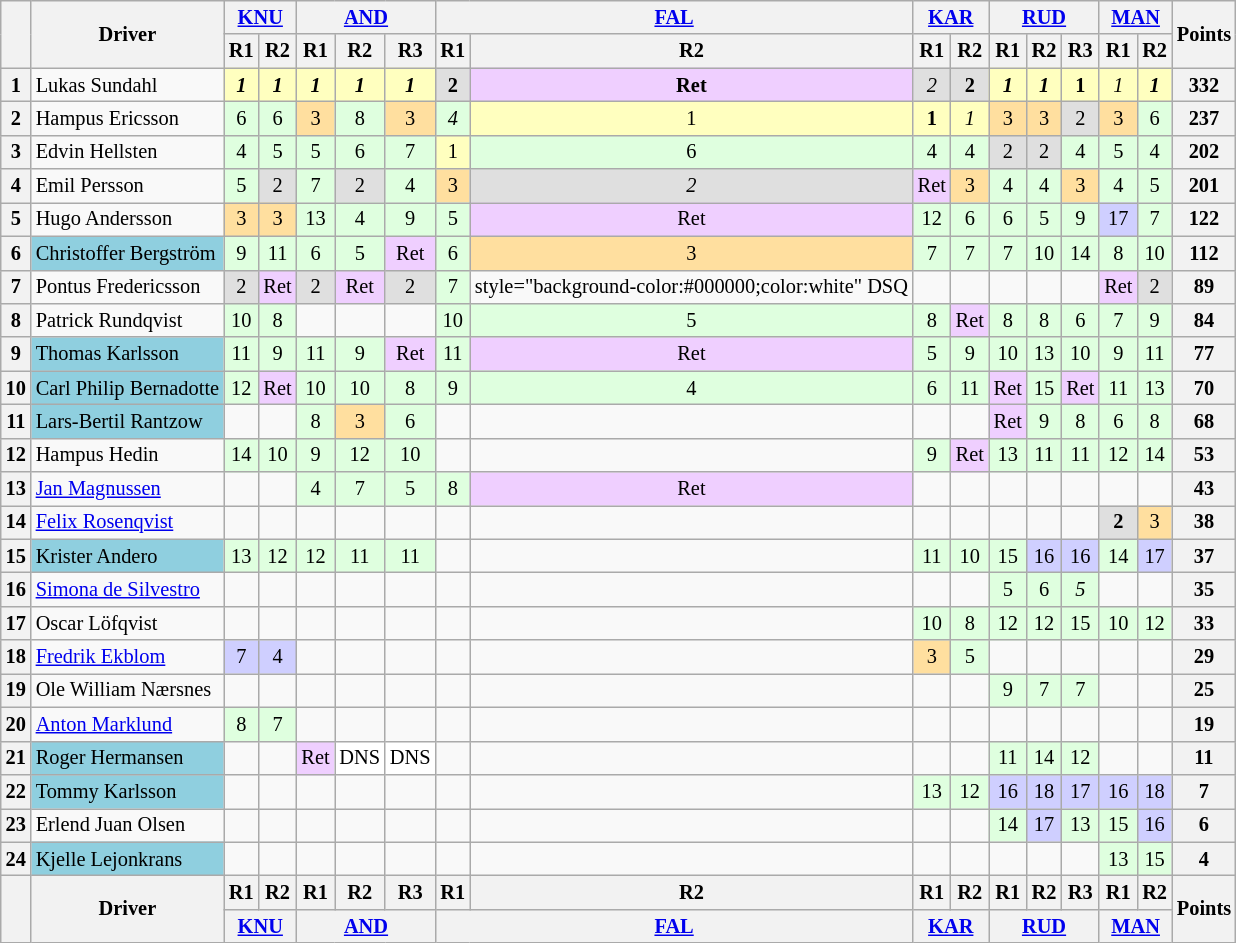<table class="wikitable" style="font-size: 85%; text-align:center;">
<tr>
<th rowspan="2"></th>
<th rowspan="2">Driver</th>
<th colspan="2"><a href='#'>KNU</a><br></th>
<th colspan="3"><a href='#'>AND</a><br></th>
<th colspan="2"><a href='#'>FAL</a><br></th>
<th colspan="2"><a href='#'>KAR</a><br></th>
<th colspan="3"><a href='#'>RUD</a><br></th>
<th colspan="2"><a href='#'>MAN</a><br></th>
<th rowspan="2">Points</th>
</tr>
<tr>
<th>R1</th>
<th>R2</th>
<th>R1</th>
<th>R2</th>
<th>R3</th>
<th>R1</th>
<th>R2</th>
<th>R1</th>
<th>R2</th>
<th>R1</th>
<th>R2</th>
<th>R3</th>
<th>R1</th>
<th>R2</th>
</tr>
<tr>
<th>1</th>
<td align="left"> Lukas Sundahl</td>
<td style="background:#ffffbf;"><strong><em>1</em></strong></td>
<td style="background:#ffffbf;"><strong><em>1</em></strong></td>
<td style="background:#ffffbf;"><strong><em>1</em></strong></td>
<td style="background:#ffffbf;"><strong><em>1</em></strong></td>
<td style="background:#ffffbf;"><strong><em>1</em></strong></td>
<td style="background:#dfdfdf;"><strong>2</strong></td>
<td style="background:#efcfff;"><strong>Ret</strong></td>
<td style="background:#dfdfdf;"><em>2</em></td>
<td style="background:#dfdfdf;"><strong>2</strong></td>
<td style="background:#ffffbf;"><strong><em>1</em></strong></td>
<td style="background:#ffffbf;"><strong><em>1</em></strong></td>
<td style="background:#ffffbf;"><strong>1</strong></td>
<td style="background:#ffffbf;"><em>1</em></td>
<td style="background:#ffffbf;"><strong><em>1</em></strong></td>
<th>332</th>
</tr>
<tr>
<th>2</th>
<td align="left"> Hampus Ericsson</td>
<td style="background:#dfffdf;">6</td>
<td style="background:#dfffdf;">6</td>
<td style="background:#ffdf9f;">3</td>
<td style="background:#dfffdf;">8</td>
<td style="background:#ffdf9f;">3</td>
<td style="background:#dfffdf;"><em>4</em></td>
<td style="background:#ffffbf;">1</td>
<td style="background:#ffffbf;"><strong>1</strong></td>
<td style="background:#ffffbf;"><em>1</em></td>
<td style="background:#ffdf9f;">3</td>
<td style="background:#ffdf9f;">3</td>
<td style="background:#dfdfdf;">2</td>
<td style="background:#ffdf9f;">3</td>
<td style="background:#dfffdf;">6</td>
<th>237</th>
</tr>
<tr>
<th>3</th>
<td align="left"> Edvin Hellsten</td>
<td style="background:#dfffdf;">4</td>
<td style="background:#dfffdf;">5</td>
<td style="background:#dfffdf;">5</td>
<td style="background:#dfffdf;">6</td>
<td style="background:#dfffdf;">7</td>
<td style="background:#ffffbf;">1</td>
<td style="background:#dfffdf;">6</td>
<td style="background:#dfffdf;">4</td>
<td style="background:#dfffdf;">4</td>
<td style="background:#dfdfdf;">2</td>
<td style="background:#dfdfdf;">2</td>
<td style="background:#dfffdf;">4</td>
<td style="background:#dfffdf;">5</td>
<td style="background:#dfffdf;">4</td>
<th>202</th>
</tr>
<tr>
<th>4</th>
<td align="left"> Emil Persson</td>
<td style="background:#dfffdf;">5</td>
<td style="background:#dfdfdf;">2</td>
<td style="background:#dfffdf;">7</td>
<td style="background:#dfdfdf;">2</td>
<td style="background:#dfffdf;">4</td>
<td style="background:#ffdf9f;">3</td>
<td style="background:#dfdfdf;"><em>2</em></td>
<td style="background:#efcfff;">Ret</td>
<td style="background:#ffdf9f;">3</td>
<td style="background:#dfffdf;">4</td>
<td style="background:#dfffdf;">4</td>
<td style="background:#ffdf9f;">3</td>
<td style="background:#dfffdf;">4</td>
<td style="background:#dfffdf;">5</td>
<th>201</th>
</tr>
<tr>
<th>5</th>
<td align="left"> Hugo Andersson</td>
<td style="background:#ffdf9f;">3</td>
<td style="background:#ffdf9f;">3</td>
<td style="background:#dfffdf;">13</td>
<td style="background:#dfffdf;">4</td>
<td style="background:#dfffdf;">9</td>
<td style="background:#dfffdf;">5</td>
<td style="background:#efcfff;">Ret</td>
<td style="background:#dfffdf;">12</td>
<td style="background:#dfffdf;">6</td>
<td style="background:#dfffdf;">6</td>
<td style="background:#dfffdf;">5</td>
<td style="background:#dfffdf;">9</td>
<td style="background:#cfcfff;">17</td>
<td style="background:#dfffdf;">7</td>
<th>122</th>
</tr>
<tr>
<th>6</th>
<td align="left" style="background:#8FCFDF;"> Christoffer Bergström</td>
<td style="background:#dfffdf;">9</td>
<td style="background:#dfffdf;">11</td>
<td style="background:#dfffdf;">6</td>
<td style="background:#dfffdf;">5</td>
<td style="background:#efcfff;">Ret</td>
<td style="background:#dfffdf;">6</td>
<td style="background:#ffdf9f;">3</td>
<td style="background:#dfffdf;">7</td>
<td style="background:#dfffdf;">7</td>
<td style="background:#dfffdf;">7</td>
<td style="background:#dfffdf;">10</td>
<td style="background:#dfffdf;">14</td>
<td style="background:#dfffdf;">8</td>
<td style="background:#dfffdf;">10</td>
<th>112</th>
</tr>
<tr>
<th>7</th>
<td align="left"> Pontus Fredericsson</td>
<td style="background:#dfdfdf;">2</td>
<td style="background:#efcfff;">Ret</td>
<td style="background:#dfdfdf;">2</td>
<td style="background:#efcfff;">Ret</td>
<td style="background:#dfdfdf;">2</td>
<td style="background:#dfffdf;">7</td>
<td>style="background-color:#000000;color:white" DSQ</td>
<td></td>
<td></td>
<td></td>
<td></td>
<td></td>
<td style="background:#efcfff;">Ret</td>
<td style="background:#dfdfdf;">2</td>
<th>89</th>
</tr>
<tr>
<th>8</th>
<td align="left"> Patrick Rundqvist</td>
<td style="background:#dfffdf;">10</td>
<td style="background:#dfffdf;">8</td>
<td></td>
<td></td>
<td></td>
<td style="background:#dfffdf;">10</td>
<td style="background:#dfffdf;">5</td>
<td style="background:#dfffdf;">8</td>
<td style="background:#efcfff;">Ret</td>
<td style="background:#dfffdf;">8</td>
<td style="background:#dfffdf;">8</td>
<td style="background:#dfffdf;">6</td>
<td style="background:#dfffdf;">7</td>
<td style="background:#dfffdf;">9</td>
<th>84</th>
</tr>
<tr>
<th>9</th>
<td align="left" style="background:#8FCFDF;"> Thomas Karlsson</td>
<td style="background:#dfffdf;">11</td>
<td style="background:#dfffdf;">9</td>
<td style="background:#dfffdf;">11</td>
<td style="background:#dfffdf;">9</td>
<td style="background:#efcfff;">Ret</td>
<td style="background:#dfffdf;">11</td>
<td style="background:#efcfff;">Ret</td>
<td style="background:#dfffdf;">5</td>
<td style="background:#dfffdf;">9</td>
<td style="background:#dfffdf;">10</td>
<td style="background:#dfffdf;">13</td>
<td style="background:#dfffdf;">10</td>
<td style="background:#dfffdf;">9</td>
<td style="background:#dfffdf;">11</td>
<th>77</th>
</tr>
<tr>
<th>10</th>
<td align="left" style="background:#8FCFDF;"> Carl Philip Bernadotte</td>
<td style="background:#dfffdf;">12</td>
<td style="background:#efcfff;">Ret</td>
<td style="background:#dfffdf;">10</td>
<td style="background:#dfffdf;">10</td>
<td style="background:#dfffdf;">8</td>
<td style="background:#dfffdf;">9</td>
<td style="background:#dfffdf;">4</td>
<td style="background:#dfffdf;">6</td>
<td style="background:#dfffdf;">11</td>
<td style="background:#efcfff;">Ret</td>
<td style="background:#dfffdf;">15</td>
<td style="background:#efcfff;">Ret</td>
<td style="background:#dfffdf;">11</td>
<td style="background:#dfffdf;">13</td>
<th>70</th>
</tr>
<tr>
<th>11</th>
<td align="left" style="background:#8FCFDF;"> Lars-Bertil Rantzow</td>
<td></td>
<td></td>
<td style="background:#dfffdf;">8</td>
<td style="background:#ffdf9f;">3</td>
<td style="background:#dfffdf;">6</td>
<td></td>
<td></td>
<td></td>
<td></td>
<td style="background:#efcfff;">Ret</td>
<td style="background:#dfffdf;">9</td>
<td style="background:#dfffdf;">8</td>
<td style="background:#dfffdf;">6</td>
<td style="background:#dfffdf;">8</td>
<th>68</th>
</tr>
<tr>
<th>12</th>
<td align="left"> Hampus Hedin</td>
<td style="background:#dfffdf;">14</td>
<td style="background:#dfffdf;">10</td>
<td style="background:#dfffdf;">9</td>
<td style="background:#dfffdf;">12</td>
<td style="background:#dfffdf;">10</td>
<td></td>
<td></td>
<td style="background:#dfffdf;">9</td>
<td style="background:#efcfff;">Ret</td>
<td style="background:#dfffdf;">13</td>
<td style="background:#dfffdf;">11</td>
<td style="background:#dfffdf;">11</td>
<td style="background:#dfffdf;">12</td>
<td style="background:#dfffdf;">14</td>
<th>53</th>
</tr>
<tr>
<th>13</th>
<td align="left"> <a href='#'>Jan Magnussen</a></td>
<td></td>
<td></td>
<td style="background:#dfffdf;">4</td>
<td style="background:#dfffdf;">7</td>
<td style="background:#dfffdf;">5</td>
<td style="background:#dfffdf;">8</td>
<td style="background:#efcfff;">Ret</td>
<td></td>
<td></td>
<td></td>
<td></td>
<td></td>
<td></td>
<td></td>
<th>43</th>
</tr>
<tr>
<th>14</th>
<td align="left"> <a href='#'>Felix Rosenqvist</a></td>
<td></td>
<td></td>
<td></td>
<td></td>
<td></td>
<td></td>
<td></td>
<td></td>
<td></td>
<td></td>
<td></td>
<td></td>
<td style="background:#dfdfdf;"><strong>2</strong></td>
<td style="background:#ffdf9f;">3</td>
<th>38</th>
</tr>
<tr>
<th>15</th>
<td align="left" style="background:#8FCFDF;"> Krister Andero</td>
<td style="background:#dfffdf;">13</td>
<td style="background:#dfffdf;">12</td>
<td style="background:#dfffdf;">12</td>
<td style="background:#dfffdf;">11</td>
<td style="background:#dfffdf;">11</td>
<td></td>
<td></td>
<td style="background:#dfffdf;">11</td>
<td style="background:#dfffdf;">10</td>
<td style="background:#dfffdf;">15</td>
<td style="background:#cfcfff;">16</td>
<td style="background:#cfcfff;">16</td>
<td style="background:#dfffdf;">14</td>
<td style="background:#cfcfff;">17</td>
<th>37</th>
</tr>
<tr>
<th>16</th>
<td align="left"> <a href='#'>Simona de Silvestro</a></td>
<td></td>
<td></td>
<td></td>
<td></td>
<td></td>
<td></td>
<td></td>
<td></td>
<td></td>
<td style="background:#dfffdf;">5</td>
<td style="background:#dfffdf;">6</td>
<td style="background:#dfffdf;"><em>5</em></td>
<td></td>
<td></td>
<th>35</th>
</tr>
<tr>
<th>17</th>
<td align="left"> Oscar Löfqvist</td>
<td></td>
<td></td>
<td></td>
<td></td>
<td></td>
<td></td>
<td></td>
<td style="background:#dfffdf;">10</td>
<td style="background:#dfffdf;">8</td>
<td style="background:#dfffdf;">12</td>
<td style="background:#dfffdf;">12</td>
<td style="background:#dfffdf;">15</td>
<td style="background:#dfffdf;">10</td>
<td style="background:#dfffdf;">12</td>
<th>33</th>
</tr>
<tr>
<th>18</th>
<td align="left"> <a href='#'>Fredrik Ekblom</a></td>
<td style="background:#cfcfff;">7</td>
<td style="background:#cfcfff;">4</td>
<td></td>
<td></td>
<td></td>
<td></td>
<td></td>
<td style="background:#ffdf9f;">3</td>
<td style="background:#dfffdf;">5</td>
<td></td>
<td></td>
<td></td>
<td></td>
<td></td>
<th>29</th>
</tr>
<tr>
<th>19</th>
<td align="left"> Ole William Nærsnes</td>
<td></td>
<td></td>
<td></td>
<td></td>
<td></td>
<td></td>
<td></td>
<td></td>
<td></td>
<td style="background:#dfffdf;">9</td>
<td style="background:#dfffdf;">7</td>
<td style="background:#dfffdf;">7</td>
<td></td>
<td></td>
<th>25</th>
</tr>
<tr>
<th>20</th>
<td align="left"> <a href='#'>Anton Marklund</a></td>
<td style="background:#dfffdf;">8</td>
<td style="background:#dfffdf;">7</td>
<td></td>
<td></td>
<td></td>
<td></td>
<td></td>
<td></td>
<td></td>
<td></td>
<td></td>
<td></td>
<td></td>
<td></td>
<th>19</th>
</tr>
<tr>
<th>21</th>
<td align="left" style="background:#8FCFDF;"> Roger Hermansen</td>
<td></td>
<td></td>
<td style="background:#efcfff;">Ret</td>
<td style="background:#ffffff;">DNS</td>
<td style="background:#ffffff;">DNS</td>
<td></td>
<td></td>
<td></td>
<td></td>
<td style="background:#dfffdf;">11</td>
<td style="background:#dfffdf;">14</td>
<td style="background:#dfffdf;">12</td>
<td></td>
<td></td>
<th>11</th>
</tr>
<tr>
<th>22</th>
<td align="left" style="background:#8FCFDF;"> Tommy Karlsson</td>
<td></td>
<td></td>
<td></td>
<td></td>
<td></td>
<td></td>
<td></td>
<td style="background:#dfffdf;">13</td>
<td style="background:#dfffdf;">12</td>
<td style="background:#cfcfff;">16</td>
<td style="background:#cfcfff;">18</td>
<td style="background:#cfcfff;">17</td>
<td style="background:#cfcfff;">16</td>
<td style="background:#cfcfff;">18</td>
<th>7</th>
</tr>
<tr>
<th>23</th>
<td align="left"> Erlend Juan Olsen</td>
<td></td>
<td></td>
<td></td>
<td></td>
<td></td>
<td></td>
<td></td>
<td></td>
<td></td>
<td style="background:#dfffdf;">14</td>
<td style="background:#cfcfff;">17</td>
<td style="background:#dfffdf;">13</td>
<td style="background:#dfffdf;">15</td>
<td style="background:#cfcfff;">16</td>
<th>6</th>
</tr>
<tr>
<th>24</th>
<td align="left" style="background:#8FCFDF;"> Kjelle Lejonkrans</td>
<td></td>
<td></td>
<td></td>
<td></td>
<td></td>
<td></td>
<td></td>
<td></td>
<td></td>
<td></td>
<td></td>
<td></td>
<td style="background:#dfffdf;">13</td>
<td style="background:#dfffdf;">15</td>
<th>4</th>
</tr>
<tr>
<th rowspan="2"></th>
<th rowspan="2">Driver</th>
<th>R1</th>
<th>R2</th>
<th>R1</th>
<th>R2</th>
<th>R3</th>
<th>R1</th>
<th>R2</th>
<th>R1</th>
<th>R2</th>
<th>R1</th>
<th>R2</th>
<th>R3</th>
<th>R1</th>
<th>R2</th>
<th rowspan="2">Points</th>
</tr>
<tr>
<th colspan="2"><a href='#'>KNU</a><br></th>
<th colspan="3"><a href='#'>AND</a><br></th>
<th colspan="2"><a href='#'>FAL</a><br></th>
<th colspan="2"><a href='#'>KAR</a><br></th>
<th colspan="3"><a href='#'>RUD</a><br></th>
<th colspan="2"><a href='#'>MAN</a><br></th>
</tr>
</table>
